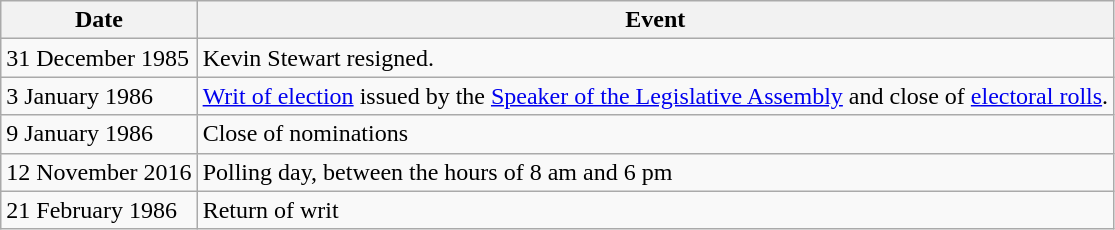<table class="wikitable">
<tr>
<th>Date</th>
<th>Event</th>
</tr>
<tr>
<td>31 December 1985</td>
<td>Kevin Stewart resigned.</td>
</tr>
<tr>
<td>3 January 1986</td>
<td><a href='#'>Writ of election</a> issued by the <a href='#'>Speaker of the Legislative Assembly</a> and close of <a href='#'>electoral rolls</a>.</td>
</tr>
<tr>
<td>9 January 1986</td>
<td>Close of nominations</td>
</tr>
<tr>
<td>12 November 2016</td>
<td>Polling day, between the hours of 8 am and 6 pm</td>
</tr>
<tr>
<td>21 February 1986</td>
<td>Return of writ</td>
</tr>
</table>
